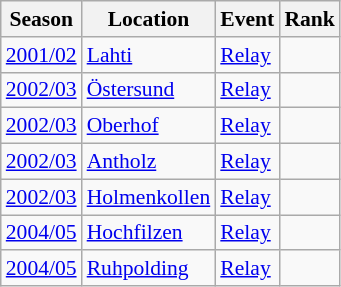<table class="wikitable sortable" style="font-size:90%" style="text-align:center">
<tr>
<th>Season</th>
<th>Location</th>
<th>Event</th>
<th>Rank</th>
</tr>
<tr>
<td><a href='#'>2001/02</a></td>
<td><a href='#'>Lahti</a></td>
<td><a href='#'>Relay</a></td>
<td></td>
</tr>
<tr>
<td><a href='#'>2002/03</a></td>
<td><a href='#'>Östersund</a></td>
<td><a href='#'>Relay</a></td>
<td></td>
</tr>
<tr>
<td><a href='#'>2002/03</a></td>
<td><a href='#'>Oberhof</a></td>
<td><a href='#'>Relay</a></td>
<td></td>
</tr>
<tr>
<td><a href='#'>2002/03</a></td>
<td><a href='#'>Antholz</a></td>
<td><a href='#'>Relay</a></td>
<td></td>
</tr>
<tr>
<td><a href='#'>2002/03</a></td>
<td><a href='#'>Holmenkollen</a></td>
<td><a href='#'>Relay</a></td>
<td></td>
</tr>
<tr>
<td><a href='#'>2004/05</a></td>
<td><a href='#'>Hochfilzen</a></td>
<td><a href='#'>Relay</a></td>
<td></td>
</tr>
<tr>
<td><a href='#'>2004/05</a></td>
<td><a href='#'>Ruhpolding</a></td>
<td><a href='#'>Relay</a></td>
<td></td>
</tr>
</table>
